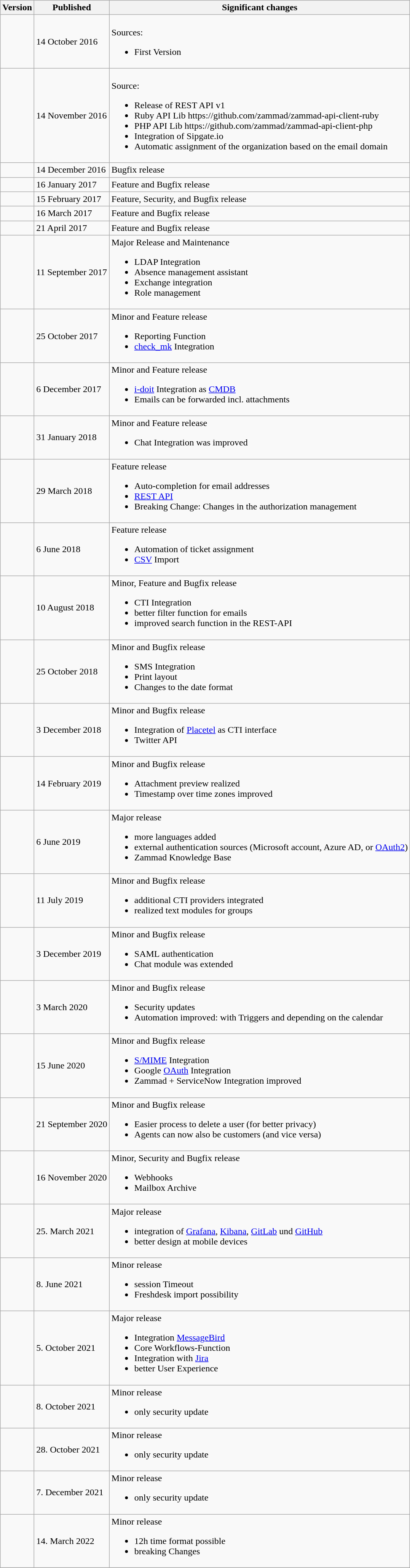<table class="wikitable">
<tr style="background:#ECECEC;">
<th>Version</th>
<th>Published</th>
<th>Significant changes</th>
</tr>
<tr>
<td></td>
<td>14 October 2016</td>
<td><br>Sources:<ul><li>First Version</li></ul></td>
</tr>
<tr>
<td></td>
<td>14 November 2016</td>
<td><br>Source:<ul><li>Release of REST API v1</li><li>Ruby API Lib https://github.com/zammad/zammad-api-client-ruby</li><li>PHP API Lib https://github.com/zammad/zammad-api-client-php</li><li>Integration of Sipgate.io</li><li>Automatic assignment of the organization based on the email domain</li></ul></td>
</tr>
<tr>
<td></td>
<td>14 December 2016</td>
<td>Bugfix release</td>
</tr>
<tr>
<td></td>
<td>16 January 2017</td>
<td>Feature and Bugfix release</td>
</tr>
<tr>
<td></td>
<td>15 February 2017</td>
<td>Feature, Security, and Bugfix release</td>
</tr>
<tr>
<td></td>
<td>16 March 2017</td>
<td>Feature and Bugfix release</td>
</tr>
<tr>
<td></td>
<td>21 April 2017</td>
<td>Feature and Bugfix release</td>
</tr>
<tr>
<td></td>
<td>11 September 2017</td>
<td>Major Release and Maintenance<br><ul><li>LDAP Integration</li><li>Absence management assistant</li><li>Exchange integration</li><li>Role management</li></ul></td>
</tr>
<tr>
<td></td>
<td>25 October 2017</td>
<td>Minor and Feature release<br><ul><li>Reporting Function</li><li><a href='#'>check_mk</a> Integration</li></ul></td>
</tr>
<tr>
<td></td>
<td>6 December 2017</td>
<td>Minor and Feature release<br><ul><li><a href='#'>i-doit</a> Integration as <a href='#'>CMDB</a></li><li>Emails can be forwarded incl. attachments</li></ul></td>
</tr>
<tr>
<td></td>
<td>31 January 2018</td>
<td>Minor and Feature release<br><ul><li>Chat Integration was improved</li></ul></td>
</tr>
<tr>
<td></td>
<td>29 March 2018</td>
<td>Feature release<br><ul><li>Auto-completion for email addresses</li><li><a href='#'>REST API</a></li><li>Breaking Change: Changes in the authorization management</li></ul></td>
</tr>
<tr>
<td></td>
<td>6 June 2018</td>
<td>Feature release<br><ul><li>Automation of ticket assignment</li><li><a href='#'>CSV</a> Import</li></ul></td>
</tr>
<tr>
<td></td>
<td>10 August 2018</td>
<td>Minor, Feature and Bugfix release<br><ul><li>CTI Integration</li><li>better filter function for emails</li><li>improved search function in the REST-API</li></ul></td>
</tr>
<tr>
<td></td>
<td>25 October 2018</td>
<td>Minor and Bugfix release<br><ul><li>SMS Integration</li><li>Print layout</li><li>Changes to the date format</li></ul></td>
</tr>
<tr>
<td></td>
<td>3 December 2018</td>
<td>Minor and Bugfix release<br><ul><li>Integration of <a href='#'>Placetel</a> as CTI interface</li><li>Twitter API</li></ul></td>
</tr>
<tr>
<td></td>
<td>14 February 2019</td>
<td>Minor and Bugfix release<br><ul><li>Attachment preview realized</li><li>Timestamp over time zones improved</li></ul></td>
</tr>
<tr>
<td></td>
<td>6 June 2019</td>
<td>Major release<br><ul><li>more languages added</li><li>external authentication sources (Microsoft account, Azure AD, or <a href='#'>OAuth2</a>)</li><li>Zammad Knowledge Base</li></ul></td>
</tr>
<tr>
<td></td>
<td>11 July 2019</td>
<td>Minor and Bugfix release<br><ul><li>additional CTI providers integrated</li><li>realized text modules for groups</li></ul></td>
</tr>
<tr>
<td></td>
<td>3 December 2019</td>
<td>Minor and Bugfix release<br><ul><li>SAML authentication</li><li>Chat module was extended</li></ul></td>
</tr>
<tr>
<td></td>
<td>3 March 2020</td>
<td>Minor and Bugfix release<br><ul><li>Security updates</li><li>Automation improved: with Triggers and depending on the calendar</li></ul></td>
</tr>
<tr>
<td></td>
<td>15 June 2020</td>
<td>Minor and Bugfix release<br><ul><li><a href='#'>S/MIME</a> Integration</li><li>Google <a href='#'>OAuth</a> Integration</li><li>Zammad + ServiceNow Integration improved</li></ul></td>
</tr>
<tr>
<td></td>
<td>21 September 2020</td>
<td>Minor and Bugfix release<br><ul><li>Easier process to delete a user (for better privacy)</li><li>Agents can now also be customers (and vice versa)</li></ul></td>
</tr>
<tr>
<td></td>
<td>16 November 2020</td>
<td>Minor, Security and Bugfix release<br><ul><li>Webhooks</li><li>Mailbox Archive</li></ul></td>
</tr>
<tr>
<td></td>
<td>25. March 2021</td>
<td>Major release<br><ul><li>integration of <a href='#'>Grafana</a>, <a href='#'>Kibana</a>, <a href='#'>GitLab</a> und <a href='#'>GitHub</a></li><li>better design at mobile devices</li></ul></td>
</tr>
<tr>
<td></td>
<td>8. June 2021</td>
<td>Minor release<br><ul><li>session Timeout</li><li>Freshdesk import possibility</li></ul></td>
</tr>
<tr>
<td></td>
<td>5. October 2021</td>
<td>Major release <br><ul><li>Integration <a href='#'>MessageBird</a></li><li>Core Workflows-Function</li><li>Integration with <a href='#'>Jira</a></li><li>better User Experience</li></ul></td>
</tr>
<tr>
<td></td>
<td>8. October 2021</td>
<td>Minor release<br><ul><li>only security update</li></ul></td>
</tr>
<tr>
<td></td>
<td>28. October 2021</td>
<td>Minor release<br><ul><li>only security update</li></ul></td>
</tr>
<tr>
<td></td>
<td>7. December 2021</td>
<td>Minor release<br><ul><li>only security update</li></ul></td>
</tr>
<tr>
<td></td>
<td>14. March 2022</td>
<td>Minor release<br><ul><li>12h time format possible</li><li>breaking Changes</li></ul></td>
</tr>
<tr>
</tr>
</table>
